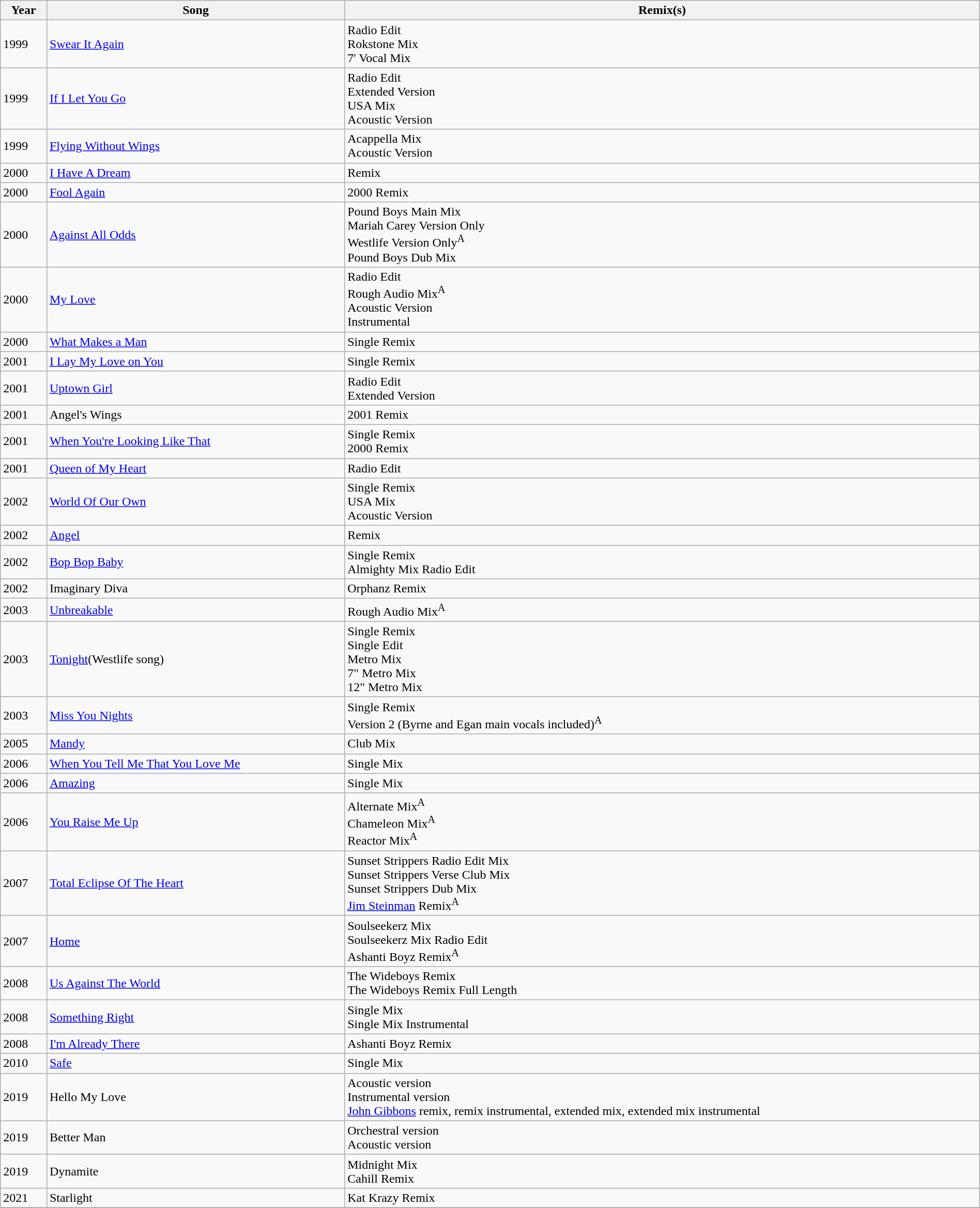<table class="wikitable" width="100%">
<tr>
<th>Year</th>
<th>Song</th>
<th>Remix(s)</th>
</tr>
<tr>
<td>1999</td>
<td><a href='#'>Swear It Again</a></td>
<td>Radio Edit<br>Rokstone Mix<br>7' Vocal Mix</td>
</tr>
<tr>
<td>1999</td>
<td><a href='#'>If I Let You Go</a></td>
<td>Radio Edit<br>Extended Version<br>USA Mix<br>Acoustic Version</td>
</tr>
<tr>
<td>1999</td>
<td><a href='#'>Flying Without Wings</a></td>
<td>Acappella Mix<br>Acoustic Version</td>
</tr>
<tr>
<td>2000</td>
<td><a href='#'>I Have A Dream</a></td>
<td>Remix</td>
</tr>
<tr>
<td>2000</td>
<td><a href='#'>Fool Again</a></td>
<td>2000 Remix</td>
</tr>
<tr>
<td>2000</td>
<td><a href='#'>Against All Odds</a></td>
<td>Pound Boys Main Mix<br>Mariah Carey Version Only<br>Westlife Version Only<sup>A</sup><br>Pound Boys Dub Mix</td>
</tr>
<tr>
<td>2000</td>
<td><a href='#'>My Love</a></td>
<td>Radio Edit<br>Rough Audio Mix<sup>A</sup><br>Acoustic Version<br>Instrumental</td>
</tr>
<tr>
<td>2000</td>
<td><a href='#'>What Makes a Man</a></td>
<td>Single Remix</td>
</tr>
<tr>
<td>2001</td>
<td><a href='#'>I Lay My Love on You</a></td>
<td>Single Remix</td>
</tr>
<tr>
<td>2001</td>
<td><a href='#'>Uptown Girl</a></td>
<td>Radio Edit<br>Extended Version</td>
</tr>
<tr>
<td>2001</td>
<td>Angel's Wings</td>
<td>2001 Remix</td>
</tr>
<tr>
<td>2001</td>
<td><a href='#'>When You're Looking Like That</a></td>
<td>Single Remix<br>2000 Remix</td>
</tr>
<tr>
<td>2001</td>
<td><a href='#'>Queen of My Heart</a></td>
<td>Radio Edit</td>
</tr>
<tr>
<td>2002</td>
<td><a href='#'>World Of Our Own</a></td>
<td>Single Remix<br>USA Mix<br>Acoustic Version</td>
</tr>
<tr>
<td>2002</td>
<td><a href='#'>Angel</a></td>
<td>Remix</td>
</tr>
<tr>
<td>2002</td>
<td><a href='#'>Bop Bop Baby</a></td>
<td>Single Remix<br>Almighty Mix Radio Edit</td>
</tr>
<tr>
<td>2002</td>
<td>Imaginary Diva</td>
<td>Orphanz Remix</td>
</tr>
<tr>
<td>2003</td>
<td><a href='#'>Unbreakable</a></td>
<td>Rough Audio Mix<sup>A</sup></td>
</tr>
<tr>
<td>2003</td>
<td align="left"><a href='#'>Tonight</a>(Westlife song)</td>
<td>Single Remix<br>Single Edit<br>Metro Mix<br>7" Metro Mix<br>12" Metro Mix</td>
</tr>
<tr>
<td>2003</td>
<td><a href='#'>Miss You Nights</a></td>
<td>Single Remix<br>Version 2 (Byrne and Egan main vocals included)<sup>A</sup></td>
</tr>
<tr>
<td>2005</td>
<td><a href='#'>Mandy</a></td>
<td>Club Mix</td>
</tr>
<tr>
<td>2006</td>
<td align="left"><a href='#'>When You Tell Me That You Love Me</a></td>
<td>Single Mix</td>
</tr>
<tr>
<td>2006</td>
<td><a href='#'>Amazing</a></td>
<td>Single Mix</td>
</tr>
<tr>
<td>2006</td>
<td><a href='#'>You Raise Me Up</a></td>
<td>Alternate Mix<sup>A</sup><br>Chameleon Mix<sup>A</sup><br>Reactor Mix<sup>A</sup></td>
</tr>
<tr>
<td>2007</td>
<td><a href='#'>Total Eclipse Of The Heart</a></td>
<td>Sunset Strippers Radio Edit Mix<br>Sunset Strippers Verse Club Mix<br>Sunset Strippers Dub Mix<br><a href='#'>Jim Steinman</a> Remix<sup>A</sup></td>
</tr>
<tr>
<td>2007</td>
<td><a href='#'>Home</a></td>
<td>Soulseekerz Mix<br>Soulseekerz Mix Radio Edit<br>Ashanti Boyz Remix<sup>A</sup></td>
</tr>
<tr>
<td>2008</td>
<td><a href='#'>Us Against The World</a></td>
<td>The Wideboys Remix<br>The Wideboys Remix Full Length</td>
</tr>
<tr>
<td>2008</td>
<td><a href='#'>Something Right</a></td>
<td>Single Mix<br>Single Mix Instrumental</td>
</tr>
<tr>
<td>2008</td>
<td><a href='#'>I'm Already There</a></td>
<td>Ashanti Boyz Remix</td>
</tr>
<tr>
<td>2010</td>
<td><a href='#'>Safe</a></td>
<td>Single Mix</td>
</tr>
<tr>
<td>2019</td>
<td>Hello My Love</td>
<td>Acoustic version<br>Instrumental version<br><a href='#'>John Gibbons</a> remix, remix instrumental, extended mix, extended mix instrumental</td>
</tr>
<tr>
<td>2019</td>
<td>Better Man</td>
<td>Orchestral version<br>Acoustic version</td>
</tr>
<tr>
<td>2019</td>
<td>Dynamite</td>
<td>Midnight Mix<br>Cahill Remix</td>
</tr>
<tr>
<td>2021</td>
<td>Starlight</td>
<td>Kat Krazy Remix</td>
</tr>
<tr>
</tr>
</table>
